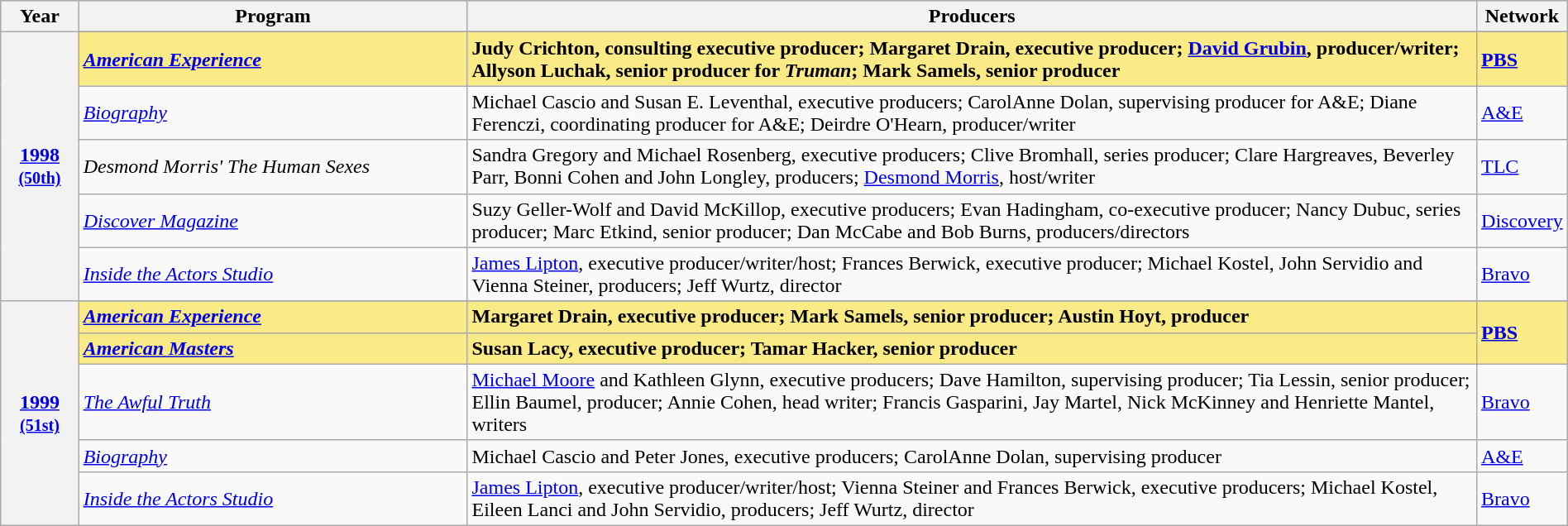<table class="wikitable" style="width:100%">
<tr bgcolor="#bebebe">
<th width="5%">Year</th>
<th width="25%">Program</th>
<th width="65%">Producers</th>
<th width="5%">Network</th>
</tr>
<tr>
<th rowspan="6" style="text-align:center"><a href='#'>1998</a><br><small><a href='#'>(50th)</a></small><br></th>
</tr>
<tr style="background:#FAEB86">
<td><strong><em><a href='#'>American Experience</a></em></strong></td>
<td><strong>Judy Crichton, consulting executive producer; Margaret Drain, executive producer; <a href='#'>David Grubin</a>, producer/writer; Allyson Luchak, senior producer for <em>Truman</em>; Mark Samels, senior producer</strong></td>
<td><strong><a href='#'>PBS</a></strong></td>
</tr>
<tr>
<td><em><a href='#'>Biography</a></em></td>
<td>Michael Cascio and Susan E. Leventhal, executive producers; CarolAnne Dolan, supervising producer for A&E; Diane Ferenczi, coordinating producer for A&E; Deirdre O'Hearn, producer/writer</td>
<td><a href='#'>A&E</a></td>
</tr>
<tr>
<td><em>Desmond Morris' The Human Sexes</em></td>
<td>Sandra Gregory and Michael Rosenberg, executive producers; Clive Bromhall, series producer; Clare Hargreaves, Beverley Parr, Bonni Cohen and John Longley, producers; <a href='#'>Desmond Morris</a>, host/writer</td>
<td><a href='#'>TLC</a></td>
</tr>
<tr>
<td><em><a href='#'>Discover Magazine</a></em></td>
<td>Suzy Geller-Wolf and David McKillop, executive producers; Evan Hadingham, co-executive producer; Nancy Dubuc, series producer; Marc Etkind, senior producer; Dan McCabe and Bob Burns, producers/directors</td>
<td><a href='#'>Discovery</a></td>
</tr>
<tr>
<td><em><a href='#'>Inside the Actors Studio</a></em></td>
<td><a href='#'>James Lipton</a>, executive producer/writer/host; Frances Berwick, executive producer; Michael Kostel, John Servidio and Vienna Steiner, producers; Jeff Wurtz, director</td>
<td><a href='#'>Bravo</a></td>
</tr>
<tr>
<th rowspan="6" style="text-align:center"><a href='#'>1999</a><br><small><a href='#'>(51st)</a></small><br></th>
</tr>
<tr style="background:#FAEB86">
<td><strong><em><a href='#'>American Experience</a></em></strong></td>
<td><strong>Margaret Drain, executive producer; Mark Samels, senior producer; Austin Hoyt, producer</strong></td>
<td rowspan=2><strong><a href='#'>PBS</a></strong></td>
</tr>
<tr style="background:#FAEB86">
<td><strong><em><a href='#'>American Masters</a></em></strong></td>
<td><strong>Susan Lacy, executive producer; Tamar Hacker, senior producer</strong></td>
</tr>
<tr>
<td><em><a href='#'>The Awful Truth</a></em></td>
<td><a href='#'>Michael Moore</a> and Kathleen Glynn, executive producers; Dave Hamilton, supervising producer; Tia Lessin, senior producer;  Ellin Baumel, producer; Annie Cohen, head writer; Francis Gasparini, Jay Martel, Nick McKinney and Henriette Mantel, writers</td>
<td><a href='#'>Bravo</a></td>
</tr>
<tr>
<td><em><a href='#'>Biography</a></em></td>
<td>Michael Cascio and Peter Jones, executive producers; CarolAnne Dolan, supervising producer</td>
<td><a href='#'>A&E</a></td>
</tr>
<tr>
<td><em><a href='#'>Inside the Actors Studio</a></em></td>
<td><a href='#'>James Lipton</a>, executive producer/writer/host; Vienna Steiner and Frances Berwick, executive producers; Michael Kostel, Eileen Lanci and John Servidio, producers; Jeff Wurtz, director</td>
<td><a href='#'>Bravo</a></td>
</tr>
</table>
